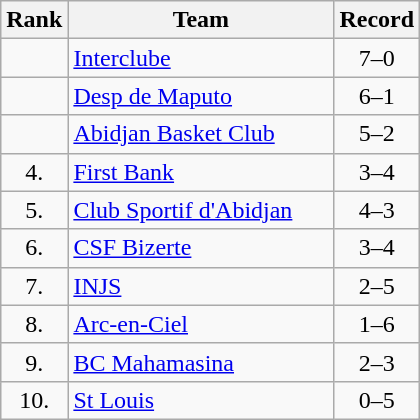<table class="wikitable" style="text-align:center">
<tr>
<th>Rank</th>
<th width=170>Team</th>
<th>Record</th>
</tr>
<tr>
<td></td>
<td align=left> <a href='#'>Interclube</a></td>
<td>7–0</td>
</tr>
<tr>
<td></td>
<td align=left> <a href='#'>Desp de Maputo</a></td>
<td>6–1</td>
</tr>
<tr>
<td></td>
<td align=left> <a href='#'>Abidjan Basket Club</a></td>
<td>5–2</td>
</tr>
<tr>
<td>4.</td>
<td align=left> <a href='#'>First Bank</a></td>
<td>3–4</td>
</tr>
<tr>
<td>5.</td>
<td align=left> <a href='#'>Club Sportif d'Abidjan</a></td>
<td>4–3</td>
</tr>
<tr>
<td>6.</td>
<td align=left> <a href='#'>CSF Bizerte</a></td>
<td>3–4</td>
</tr>
<tr>
<td>7.</td>
<td align=left> <a href='#'>INJS</a></td>
<td>2–5</td>
</tr>
<tr>
<td>8.</td>
<td align=left> <a href='#'>Arc-en-Ciel</a></td>
<td>1–6</td>
</tr>
<tr>
<td>9.</td>
<td align=left> <a href='#'>BC Mahamasina</a></td>
<td>2–3</td>
</tr>
<tr>
<td>10.</td>
<td align=left> <a href='#'>St Louis</a></td>
<td>0–5</td>
</tr>
</table>
